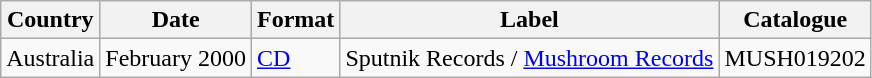<table class="wikitable">
<tr>
<th>Country</th>
<th>Date</th>
<th>Format</th>
<th>Label</th>
<th>Catalogue</th>
</tr>
<tr>
<td>Australia</td>
<td>February 2000</td>
<td><a href='#'>CD</a></td>
<td>Sputnik Records / <a href='#'>Mushroom Records</a></td>
<td>MUSH019202</td>
</tr>
</table>
